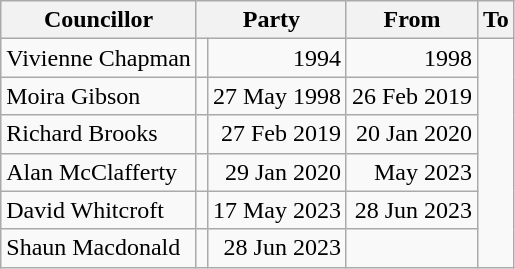<table class=wikitable>
<tr>
<th>Councillor</th>
<th colspan=2>Party</th>
<th>From</th>
<th>To</th>
</tr>
<tr>
<td>Vivienne Chapman</td>
<td></td>
<td align=right>1994</td>
<td align=right>1998</td>
</tr>
<tr>
<td>Moira Gibson</td>
<td></td>
<td align=right>27 May 1998</td>
<td align=right>26 Feb 2019</td>
</tr>
<tr>
<td>Richard Brooks</td>
<td></td>
<td align=right>27 Feb 2019</td>
<td align=right>20 Jan 2020</td>
</tr>
<tr>
<td>Alan McClafferty</td>
<td></td>
<td align=right>29 Jan 2020</td>
<td align=right>May 2023</td>
</tr>
<tr>
<td>David Whitcroft</td>
<td></td>
<td align=right>17 May 2023</td>
<td align=right>28 Jun 2023</td>
</tr>
<tr>
<td>Shaun Macdonald</td>
<td></td>
<td align=right>28 Jun 2023</td>
<td></td>
</tr>
</table>
